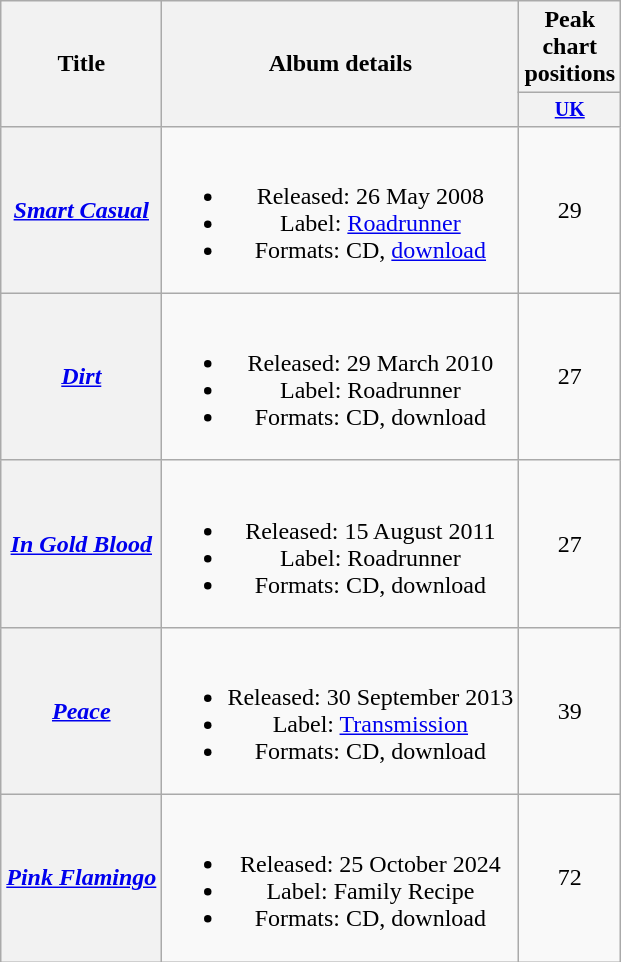<table class="wikitable plainrowheaders" style="text-align: center">
<tr>
<th scope="col" rowspan="2">Title</th>
<th scope="col" rowspan="2">Album details</th>
<th scope="col" colspan="1">Peak chart positions</th>
</tr>
<tr style="font-size: smaller">
<th style="width:30px;"><a href='#'>UK</a><br></th>
</tr>
<tr>
<th scope="row"><em><a href='#'>Smart Casual</a></em></th>
<td><br><ul><li>Released: 26 May 2008</li><li>Label: <a href='#'>Roadrunner</a></li><li>Formats: CD, <a href='#'>download</a></li></ul></td>
<td>29</td>
</tr>
<tr>
<th scope="row"><em><a href='#'>Dirt</a></em></th>
<td><br><ul><li>Released: 29 March 2010</li><li>Label: Roadrunner</li><li>Formats: CD, download</li></ul></td>
<td>27</td>
</tr>
<tr>
<th scope="row"><em><a href='#'>In Gold Blood</a></em></th>
<td><br><ul><li>Released: 15 August 2011</li><li>Label: Roadrunner</li><li>Formats: CD, download</li></ul></td>
<td>27</td>
</tr>
<tr>
<th scope="row"><em><a href='#'>Peace</a></em></th>
<td><br><ul><li>Released: 30 September 2013</li><li>Label: <a href='#'>Transmission</a></li><li>Formats: CD, download</li></ul></td>
<td>39</td>
</tr>
<tr>
<th scope="row"><em><a href='#'>Pink Flamingo</a></em></th>
<td><br><ul><li>Released: 25 October 2024</li><li>Label: Family Recipe</li><li>Formats: CD, download</li></ul></td>
<td>72</td>
</tr>
</table>
